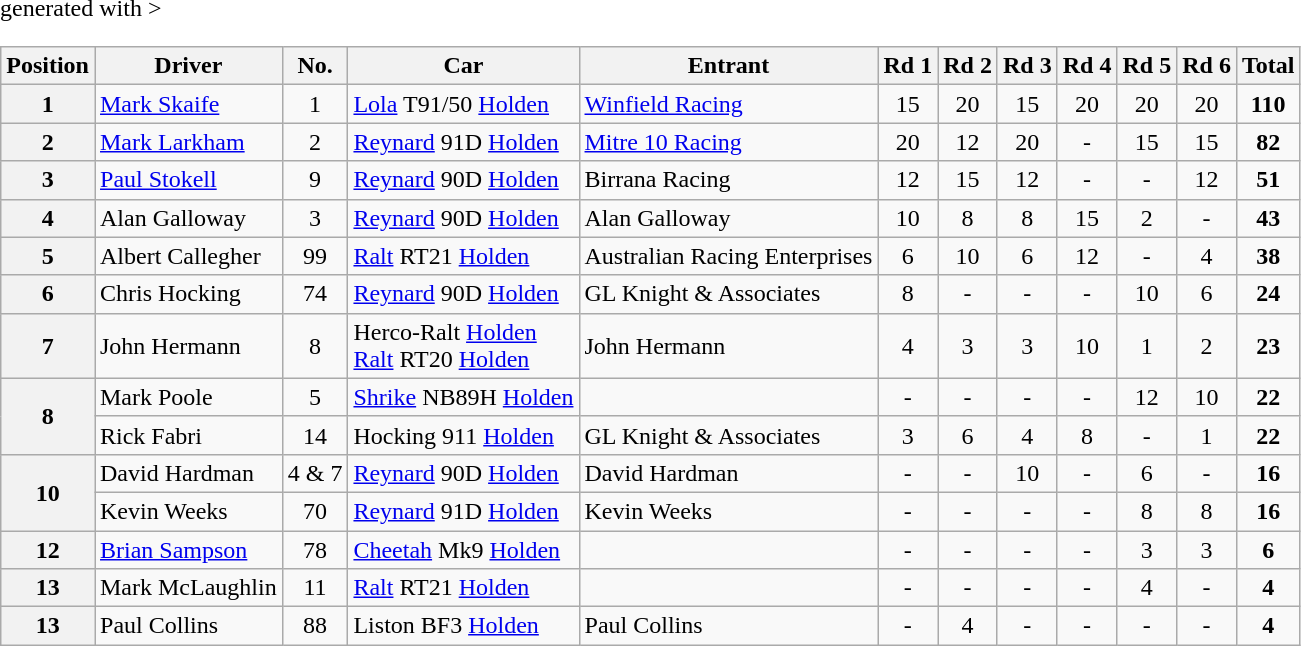<table class="wikitable" <hiddentext>generated with >
<tr style="font-weight:bold">
<th>Position</th>
<th>Driver</th>
<th>No.</th>
<th>Car</th>
<th>Entrant</th>
<th>Rd 1</th>
<th>Rd 2</th>
<th>Rd 3</th>
<th>Rd 4</th>
<th>Rd 5</th>
<th>Rd 6</th>
<th>Total</th>
</tr>
<tr>
<th>1</th>
<td><a href='#'>Mark Skaife</a></td>
<td align="center">1</td>
<td><a href='#'>Lola</a> T91/50 <a href='#'>Holden</a></td>
<td><a href='#'>Winfield Racing</a></td>
<td align="center">15</td>
<td align="center">20</td>
<td align="center">15</td>
<td align="center">20</td>
<td align="center">20</td>
<td align="center">20</td>
<td align="center"><strong>110</strong></td>
</tr>
<tr>
<th>2</th>
<td><a href='#'>Mark Larkham</a></td>
<td align="center">2</td>
<td><a href='#'>Reynard</a> 91D <a href='#'>Holden</a></td>
<td><a href='#'>Mitre 10 Racing</a></td>
<td align="center">20</td>
<td align="center">12</td>
<td align="center">20</td>
<td align="center">-</td>
<td align="center">15</td>
<td align="center">15</td>
<td align="center"><strong>82</strong></td>
</tr>
<tr>
<th>3</th>
<td><a href='#'>Paul Stokell</a></td>
<td align="center">9</td>
<td><a href='#'>Reynard</a> 90D <a href='#'>Holden</a></td>
<td>Birrana Racing</td>
<td align="center">12</td>
<td align="center">15</td>
<td align="center">12</td>
<td align="center">-</td>
<td align="center">-</td>
<td align="center">12</td>
<td align="center"><strong>51</strong></td>
</tr>
<tr>
<th>4</th>
<td>Alan Galloway</td>
<td align="center">3</td>
<td><a href='#'>Reynard</a> 90D <a href='#'>Holden</a></td>
<td>Alan Galloway</td>
<td align="center">10</td>
<td align="center">8</td>
<td align="center">8</td>
<td align="center">15</td>
<td align="center">2</td>
<td align="center">-</td>
<td align="center"><strong>43</strong></td>
</tr>
<tr>
<th>5</th>
<td>Albert Callegher</td>
<td align="center">99</td>
<td><a href='#'>Ralt</a> RT21 <a href='#'>Holden</a></td>
<td>Australian Racing Enterprises</td>
<td align="center">6</td>
<td align="center">10</td>
<td align="center">6</td>
<td align="center">12</td>
<td align="center">-</td>
<td align="center">4</td>
<td align="center"><strong>38</strong></td>
</tr>
<tr>
<th>6</th>
<td>Chris Hocking</td>
<td align="center">74</td>
<td><a href='#'>Reynard</a> 90D <a href='#'>Holden</a></td>
<td>GL Knight & Associates</td>
<td align="center">8</td>
<td align="center">-</td>
<td align="center">-</td>
<td align="center">-</td>
<td align="center">10</td>
<td align="center">6</td>
<td align="center"><strong>24</strong></td>
</tr>
<tr>
<th>7</th>
<td>John Hermann</td>
<td align="center">8</td>
<td>Herco-Ralt <a href='#'>Holden</a><br><a href='#'>Ralt</a> RT20 <a href='#'>Holden</a></td>
<td>John Hermann</td>
<td align="center">4</td>
<td align="center">3</td>
<td align="center">3</td>
<td align="center">10</td>
<td align="center">1</td>
<td align="center">2</td>
<td align="center"><strong>23</strong></td>
</tr>
<tr>
<th rowspan=2>8</th>
<td>Mark Poole</td>
<td align="center">5</td>
<td><a href='#'>Shrike</a> NB89H <a href='#'>Holden</a></td>
<td></td>
<td align="center">-</td>
<td align="center">-</td>
<td align="center">-</td>
<td align="center">-</td>
<td align="center">12</td>
<td align="center">10</td>
<td align="center"><strong>22</strong></td>
</tr>
<tr>
<td>Rick Fabri</td>
<td align="center">14</td>
<td>Hocking 911 <a href='#'>Holden</a></td>
<td>GL Knight & Associates</td>
<td align="center">3</td>
<td align="center">6</td>
<td align="center">4</td>
<td align="center">8</td>
<td align="center">-</td>
<td align="center">1</td>
<td align="center"><strong>22</strong></td>
</tr>
<tr>
<th rowspan=2>10</th>
<td>David Hardman</td>
<td align="center">4 & 7</td>
<td><a href='#'>Reynard</a> 90D <a href='#'>Holden</a></td>
<td>David Hardman</td>
<td align="center">-</td>
<td align="center">-</td>
<td align="center">10</td>
<td align="center">-</td>
<td align="center">6</td>
<td align="center">-</td>
<td align="center"><strong>16</strong></td>
</tr>
<tr>
<td>Kevin Weeks</td>
<td align="center">70</td>
<td><a href='#'>Reynard</a> 91D <a href='#'>Holden</a></td>
<td>Kevin Weeks</td>
<td align="center">-</td>
<td align="center">-</td>
<td align="center">-</td>
<td align="center">-</td>
<td align="center">8</td>
<td align="center">8</td>
<td align="center"><strong>16</strong></td>
</tr>
<tr>
<th>12</th>
<td><a href='#'>Brian Sampson</a></td>
<td align="center">78</td>
<td><a href='#'>Cheetah</a> Mk9 <a href='#'>Holden</a></td>
<td></td>
<td align="center">-</td>
<td align="center">-</td>
<td align="center">-</td>
<td align="center">-</td>
<td align="center">3</td>
<td align="center">3</td>
<td align="center"><strong>6</strong></td>
</tr>
<tr>
<th>13</th>
<td>Mark McLaughlin</td>
<td align="center">11</td>
<td><a href='#'>Ralt</a> RT21 <a href='#'>Holden</a></td>
<td></td>
<td align="center">-</td>
<td align="center">-</td>
<td align="center">-</td>
<td align="center">-</td>
<td align="center">4</td>
<td align="center">-</td>
<td align="center"><strong>4</strong></td>
</tr>
<tr>
<th>13</th>
<td>Paul Collins</td>
<td align="center">88</td>
<td>Liston BF3 <a href='#'>Holden</a></td>
<td>Paul Collins</td>
<td align="center">-</td>
<td align="center">4</td>
<td align="center">-</td>
<td align="center">-</td>
<td align="center">-</td>
<td align="center">-</td>
<td align="center"><strong>4</strong></td>
</tr>
</table>
